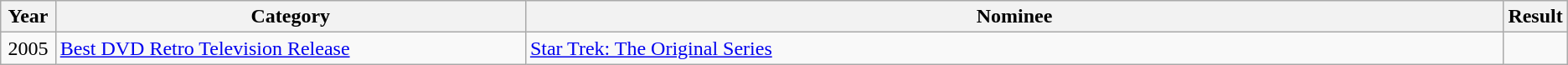<table class="wikitable">
<tr>
<th width="3.5%">Year</th>
<th width="30%">Category</th>
<th>Nominee</th>
<th width="3.5%">Result</th>
</tr>
<tr>
<td align="center">2005</td>
<td><a href='#'>Best DVD Retro Television Release</a></td>
<td><a href='#'>Star Trek: The Original Series</a></td>
<td></td>
</tr>
</table>
